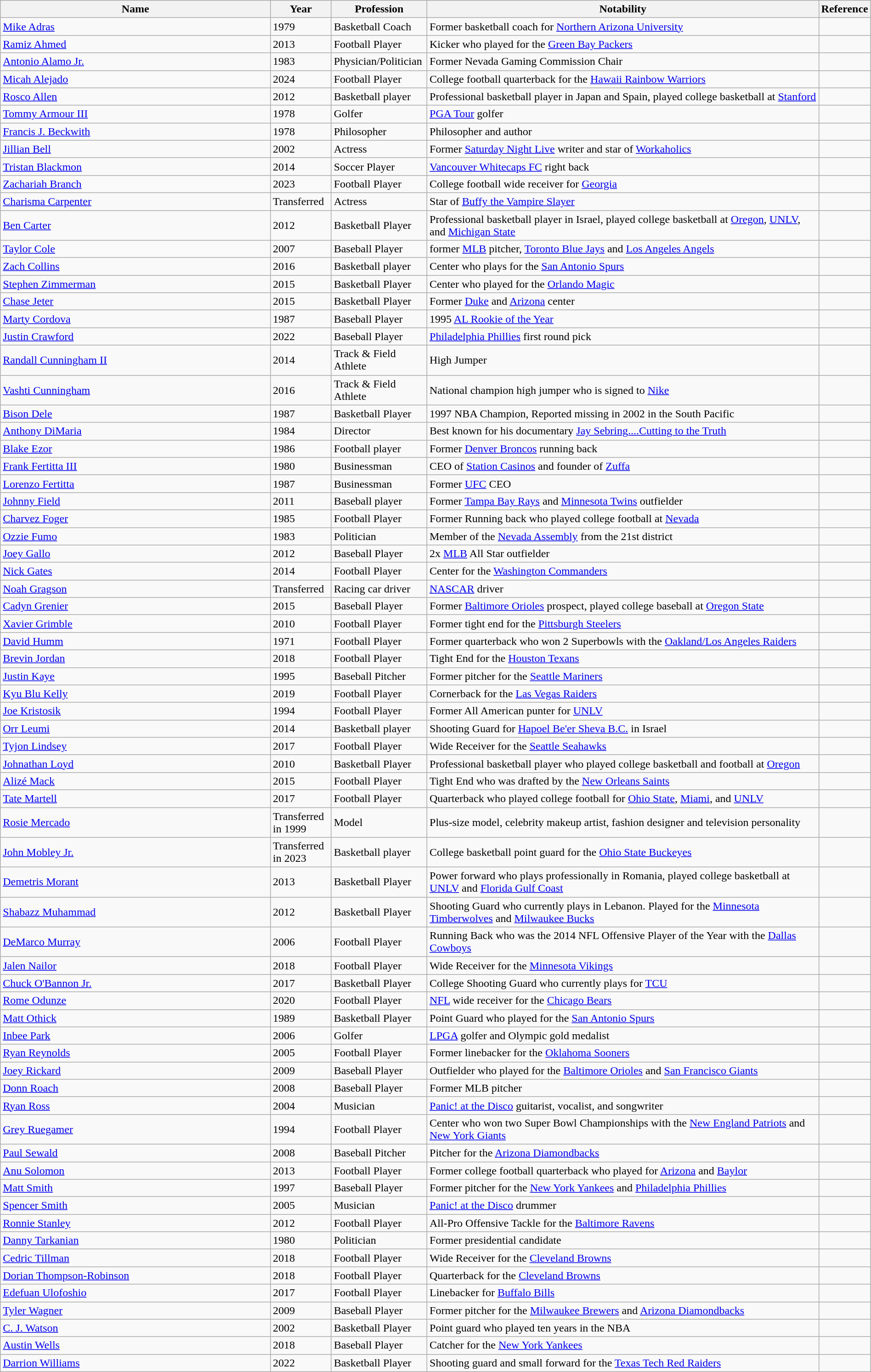<table class="wikitable sortable" style="width:100%">
<tr>
<th style="width:*;">Name</th>
<th style="width:7%;">Year</th>
<th style="width:11%;">Profession</th>
<th style="width:45%;">Notability</th>
<th style="width:5%;" class="unsortable">Reference</th>
</tr>
<tr>
<td><a href='#'>Mike Adras</a></td>
<td>1979</td>
<td>Basketball Coach</td>
<td>Former basketball coach for <a href='#'>Northern Arizona University</a></td>
<td style="text-align:center;"></td>
</tr>
<tr>
<td><a href='#'>Ramiz Ahmed</a></td>
<td>2013</td>
<td>Football Player</td>
<td>Kicker who played for the <a href='#'>Green Bay Packers</a></td>
<td style="text-align:center;"></td>
</tr>
<tr>
<td><a href='#'>Antonio Alamo Jr.</a></td>
<td>1983</td>
<td>Physician/Politician</td>
<td>Former Nevada Gaming Commission Chair</td>
<td style="text-align:center;"></td>
</tr>
<tr>
<td><a href='#'>Micah Alejado</a></td>
<td>2024</td>
<td>Football Player</td>
<td>College football quarterback for the <a href='#'>Hawaii Rainbow Warriors</a></td>
<td style="text-align:center;"></td>
</tr>
<tr>
<td><a href='#'>Rosco Allen</a></td>
<td>2012</td>
<td>Basketball player</td>
<td>Professional basketball player in Japan and Spain, played college basketball at <a href='#'>Stanford</a></td>
<td style="text-align:center;"></td>
</tr>
<tr>
<td><a href='#'>Tommy Armour III</a></td>
<td>1978</td>
<td>Golfer</td>
<td><a href='#'>PGA Tour</a> golfer</td>
<td style="text-align:center;"></td>
</tr>
<tr>
<td><a href='#'>Francis J. Beckwith</a></td>
<td>1978</td>
<td>Philosopher</td>
<td>Philosopher and author</td>
<td style="text-align:center;"></td>
</tr>
<tr>
<td><a href='#'>Jillian Bell</a></td>
<td>2002</td>
<td>Actress</td>
<td>Former <a href='#'>Saturday Night Live</a> writer and star of <a href='#'>Workaholics</a></td>
<td style="text-align:center;"></td>
</tr>
<tr>
<td><a href='#'>Tristan Blackmon</a></td>
<td>2014</td>
<td>Soccer Player</td>
<td><a href='#'>Vancouver Whitecaps FC</a> right back</td>
<td style="text-align:center;"></td>
</tr>
<tr>
<td><a href='#'>Zachariah Branch</a></td>
<td>2023</td>
<td>Football Player</td>
<td>College football wide receiver for <a href='#'>Georgia</a></td>
<td style="text-align:center;"></td>
</tr>
<tr>
<td><a href='#'>Charisma Carpenter</a></td>
<td>Transferred</td>
<td>Actress</td>
<td>Star of <a href='#'>Buffy the Vampire Slayer</a></td>
<td style="text-align:center;"></td>
</tr>
<tr>
<td><a href='#'>Ben Carter</a></td>
<td>2012</td>
<td>Basketball Player</td>
<td>Professional basketball player in Israel, played college basketball at <a href='#'>Oregon</a>, <a href='#'>UNLV</a>, and <a href='#'>Michigan State</a></td>
<td style="text-align:center;"></td>
</tr>
<tr>
<td><a href='#'>Taylor Cole</a></td>
<td>2007</td>
<td>Baseball Player</td>
<td>former <a href='#'>MLB</a> pitcher, <a href='#'>Toronto Blue Jays</a> and <a href='#'>Los Angeles Angels</a></td>
<td style="text-align:center;"></td>
</tr>
<tr>
<td><a href='#'>Zach Collins</a></td>
<td>2016</td>
<td>Basketball player</td>
<td>Center who plays for the <a href='#'>San Antonio Spurs</a></td>
<td style="text-align:center;"></td>
</tr>
<tr>
<td><a href='#'>Stephen Zimmerman</a></td>
<td>2015</td>
<td>Basketball Player</td>
<td>Center who played for the <a href='#'>Orlando Magic</a></td>
<td style="text-align:center;"></td>
</tr>
<tr>
<td><a href='#'>Chase Jeter</a></td>
<td>2015</td>
<td>Basketball Player</td>
<td>Former <a href='#'>Duke</a> and <a href='#'>Arizona</a> center</td>
<td style="text-align:center;"></td>
</tr>
<tr>
<td><a href='#'>Marty Cordova</a></td>
<td>1987</td>
<td>Baseball Player</td>
<td>1995 <a href='#'>AL Rookie of the Year</a></td>
<td style="text-align:center;"></td>
</tr>
<tr>
<td><a href='#'>Justin Crawford</a></td>
<td>2022</td>
<td>Baseball Player</td>
<td><a href='#'>Philadelphia Phillies</a> first round pick</td>
<td style="text-align:center;"></td>
</tr>
<tr>
<td><a href='#'>Randall Cunningham II</a></td>
<td>2014</td>
<td>Track & Field Athlete</td>
<td>High Jumper</td>
<td style="text-align:center;"></td>
</tr>
<tr>
<td><a href='#'>Vashti Cunningham</a></td>
<td>2016</td>
<td>Track & Field Athlete</td>
<td>National champion high jumper who is signed to <a href='#'>Nike</a></td>
<td style="text-align:center;"></td>
</tr>
<tr>
<td><a href='#'>Bison Dele</a></td>
<td>1987</td>
<td>Basketball Player</td>
<td>1997 NBA Champion, Reported missing in 2002 in the South Pacific</td>
<td style="text-align:center;"></td>
</tr>
<tr>
<td><a href='#'>Anthony DiMaria</a></td>
<td>1984</td>
<td>Director</td>
<td>Best known for his documentary <a href='#'>Jay Sebring....Cutting to the Truth</a></td>
<td style="text-align:center;"></td>
</tr>
<tr>
<td><a href='#'>Blake Ezor</a></td>
<td>1986</td>
<td>Football player</td>
<td>Former <a href='#'>Denver Broncos</a> running back</td>
<td style="text-align:center;"></td>
</tr>
<tr>
<td><a href='#'>Frank Fertitta III</a></td>
<td>1980</td>
<td>Businessman</td>
<td>CEO of <a href='#'>Station Casinos</a> and founder of <a href='#'>Zuffa</a></td>
<td style="text-align:center;"></td>
</tr>
<tr>
<td><a href='#'>Lorenzo Fertitta</a></td>
<td>1987</td>
<td>Businessman</td>
<td>Former <a href='#'>UFC</a> CEO</td>
<td style="text-align:center;"></td>
</tr>
<tr>
<td><a href='#'>Johnny Field</a></td>
<td>2011</td>
<td>Baseball player</td>
<td>Former <a href='#'>Tampa Bay Rays</a> and <a href='#'>Minnesota Twins</a> outfielder</td>
<td style="text-align:center;"></td>
</tr>
<tr>
<td><a href='#'>Charvez Foger</a></td>
<td>1985</td>
<td>Football Player</td>
<td>Former Running back who played college football at <a href='#'>Nevada</a></td>
<td style="text-align:center;"></td>
</tr>
<tr>
<td><a href='#'>Ozzie Fumo</a></td>
<td>1983</td>
<td>Politician</td>
<td>Member of the <a href='#'>Nevada Assembly</a> from the 21st district</td>
<td style="text-align:center;"></td>
</tr>
<tr>
<td><a href='#'>Joey Gallo</a></td>
<td>2012</td>
<td>Baseball Player</td>
<td>2x <a href='#'>MLB</a> All Star outfielder</td>
<td style="text-align:center;"></td>
</tr>
<tr>
<td><a href='#'>Nick Gates</a></td>
<td>2014</td>
<td>Football Player</td>
<td>Center for the <a href='#'>Washington Commanders</a></td>
<td style="text-align:center;"></td>
</tr>
<tr>
<td><a href='#'>Noah Gragson</a></td>
<td>Transferred</td>
<td>Racing car driver</td>
<td><a href='#'>NASCAR</a> driver</td>
<td style="text-align:center;"></td>
</tr>
<tr>
<td><a href='#'>Cadyn Grenier</a></td>
<td>2015</td>
<td>Baseball Player</td>
<td>Former <a href='#'>Baltimore Orioles</a> prospect, played college baseball at <a href='#'>Oregon State</a></td>
<td style="text-align:center;"></td>
</tr>
<tr>
<td><a href='#'>Xavier Grimble</a></td>
<td>2010</td>
<td>Football Player</td>
<td>Former tight end for the <a href='#'>Pittsburgh Steelers</a></td>
<td style="text-align:center;"></td>
</tr>
<tr>
<td><a href='#'>David Humm</a></td>
<td>1971</td>
<td>Football Player</td>
<td>Former quarterback who won 2 Superbowls with the <a href='#'>Oakland/Los Angeles Raiders</a></td>
<td style="text-align:center;"></td>
</tr>
<tr>
<td><a href='#'>Brevin Jordan</a></td>
<td>2018</td>
<td>Football Player</td>
<td>Tight End for the <a href='#'>Houston Texans</a></td>
<td style="text-align:center;"></td>
</tr>
<tr>
<td><a href='#'>Justin Kaye</a></td>
<td>1995</td>
<td>Baseball Pitcher</td>
<td>Former pitcher for the <a href='#'>Seattle Mariners</a></td>
<td style="text-align:center;"></td>
</tr>
<tr>
<td><a href='#'>Kyu Blu Kelly</a></td>
<td>2019</td>
<td>Football Player</td>
<td>Cornerback for the <a href='#'>Las Vegas Raiders</a></td>
<td style="text-align:center;"></td>
</tr>
<tr>
<td><a href='#'>Joe Kristosik</a></td>
<td>1994</td>
<td>Football Player</td>
<td>Former All American punter for <a href='#'>UNLV</a></td>
<td style="text-align:center;"></td>
</tr>
<tr>
<td><a href='#'>Orr Leumi</a></td>
<td>2014</td>
<td>Basketball player</td>
<td>Shooting Guard for <a href='#'>Hapoel Be'er Sheva B.C.</a> in Israel</td>
<td style="text-align:center;"></td>
</tr>
<tr>
<td><a href='#'>Tyjon Lindsey</a></td>
<td>2017</td>
<td>Football Player</td>
<td>Wide Receiver for the <a href='#'>Seattle Seahawks</a></td>
<td style="text-align:center;"></td>
</tr>
<tr>
<td><a href='#'>Johnathan Loyd</a></td>
<td>2010</td>
<td>Basketball Player</td>
<td>Professional basketball player who played college basketball and football at <a href='#'>Oregon</a></td>
<td style="text-align:center;"></td>
</tr>
<tr>
<td><a href='#'>Alizé Mack</a></td>
<td>2015</td>
<td>Football Player</td>
<td>Tight End who was drafted by the <a href='#'>New Orleans Saints</a></td>
<td style="text-align:center;"></td>
</tr>
<tr>
<td><a href='#'>Tate Martell</a></td>
<td>2017</td>
<td>Football Player</td>
<td>Quarterback who played college football for <a href='#'>Ohio State</a>, <a href='#'>Miami</a>, and <a href='#'>UNLV</a></td>
<td style="text-align:center;"></td>
</tr>
<tr>
<td><a href='#'>Rosie Mercado</a></td>
<td>Transferred in 1999</td>
<td>Model</td>
<td>Plus-size model, celebrity makeup artist, fashion designer and television personality</td>
<td style="text-align:center;"></td>
</tr>
<tr>
<td><a href='#'>John Mobley Jr.</a></td>
<td>Transferred in 2023</td>
<td>Basketball player</td>
<td>College basketball point guard for the <a href='#'>Ohio State Buckeyes</a></td>
<td style="text-align:center;"></td>
</tr>
<tr>
<td><a href='#'>Demetris Morant</a></td>
<td>2013</td>
<td>Basketball Player</td>
<td>Power forward who plays professionally in Romania, played college basketball at <a href='#'>UNLV</a> and <a href='#'>Florida Gulf Coast</a></td>
<td style="text-align:center;"></td>
</tr>
<tr>
<td><a href='#'>Shabazz Muhammad</a></td>
<td>2012</td>
<td>Basketball Player</td>
<td>Shooting Guard who currently plays in Lebanon. Played for the <a href='#'>Minnesota Timberwolves</a> and <a href='#'>Milwaukee Bucks</a></td>
<td style="text-align:center;"></td>
</tr>
<tr>
<td><a href='#'>DeMarco Murray</a></td>
<td>2006</td>
<td>Football Player</td>
<td>Running Back who was the 2014 NFL Offensive Player of the Year with the <a href='#'>Dallas Cowboys</a></td>
<td style="text-align:center;"></td>
</tr>
<tr>
<td><a href='#'>Jalen Nailor</a></td>
<td>2018</td>
<td>Football Player</td>
<td>Wide Receiver for the <a href='#'>Minnesota Vikings</a></td>
<td style="text-align:center;"></td>
</tr>
<tr>
<td><a href='#'>Chuck O'Bannon Jr.</a></td>
<td>2017</td>
<td>Basketball Player</td>
<td>College Shooting Guard who currently plays for <a href='#'>TCU</a></td>
<td style="text-align:center;"></td>
</tr>
<tr>
<td><a href='#'>Rome Odunze</a></td>
<td>2020</td>
<td>Football Player</td>
<td><a href='#'>NFL</a> wide receiver for the <a href='#'>Chicago Bears</a></td>
<td style="text-align:center;"></td>
</tr>
<tr>
<td><a href='#'>Matt Othick</a></td>
<td>1989</td>
<td>Basketball Player</td>
<td>Point Guard who played for the <a href='#'>San Antonio Spurs</a></td>
<td style="text-align:center;"></td>
</tr>
<tr>
<td><a href='#'>Inbee Park</a></td>
<td>2006</td>
<td>Golfer</td>
<td><a href='#'>LPGA</a> golfer and Olympic gold medalist</td>
<td style="text-align:center;"></td>
</tr>
<tr>
<td><a href='#'>Ryan Reynolds</a></td>
<td>2005</td>
<td>Football Player</td>
<td>Former linebacker for the <a href='#'>Oklahoma Sooners</a></td>
<td style="text-align:center;"></td>
</tr>
<tr>
<td><a href='#'>Joey Rickard</a></td>
<td>2009</td>
<td>Baseball Player</td>
<td>Outfielder who played for the <a href='#'>Baltimore Orioles</a> and <a href='#'>San Francisco Giants</a></td>
<td style="text-align:center;"></td>
</tr>
<tr>
<td><a href='#'>Donn Roach</a></td>
<td>2008</td>
<td>Baseball Player</td>
<td>Former MLB pitcher</td>
<td style="text-align:center;"></td>
</tr>
<tr>
<td><a href='#'>Ryan Ross</a></td>
<td>2004</td>
<td>Musician</td>
<td><a href='#'>Panic! at the Disco</a> guitarist, vocalist, and songwriter</td>
<td style="text-align:center;"></td>
</tr>
<tr>
<td><a href='#'>Grey Ruegamer</a></td>
<td>1994</td>
<td>Football Player</td>
<td>Center who won two Super Bowl Championships with the <a href='#'>New England Patriots</a> and <a href='#'>New York Giants</a></td>
<td style="text-align:center;"></td>
</tr>
<tr>
<td><a href='#'>Paul Sewald</a></td>
<td>2008</td>
<td>Baseball Pitcher</td>
<td>Pitcher for the <a href='#'>Arizona Diamondbacks</a></td>
<td style="text-align:center;"></td>
</tr>
<tr>
<td><a href='#'>Anu Solomon</a></td>
<td>2013</td>
<td>Football Player</td>
<td>Former college football quarterback who played for <a href='#'>Arizona</a> and <a href='#'>Baylor</a></td>
<td style="text-align:center;"></td>
</tr>
<tr>
<td><a href='#'>Matt Smith</a></td>
<td>1997</td>
<td>Baseball Player</td>
<td>Former pitcher for the <a href='#'>New York Yankees</a> and <a href='#'>Philadelphia Phillies</a></td>
<td style="text-align:center;"></td>
</tr>
<tr>
<td><a href='#'>Spencer Smith</a></td>
<td>2005</td>
<td>Musician</td>
<td><a href='#'>Panic! at the Disco</a> drummer</td>
<td style="text-align:center;"></td>
</tr>
<tr>
<td><a href='#'>Ronnie Stanley</a></td>
<td>2012</td>
<td>Football Player</td>
<td>All-Pro Offensive Tackle for the <a href='#'>Baltimore Ravens</a></td>
<td style="text-align:center;"></td>
</tr>
<tr>
<td><a href='#'>Danny Tarkanian</a></td>
<td>1980</td>
<td>Politician</td>
<td>Former presidential candidate</td>
<td style="text-align:center;"></td>
</tr>
<tr>
<td><a href='#'>Cedric Tillman</a></td>
<td>2018</td>
<td>Football Player</td>
<td>Wide Receiver for the <a href='#'>Cleveland Browns</a></td>
<td style="text-align:center;"></td>
</tr>
<tr>
<td><a href='#'>Dorian Thompson-Robinson</a></td>
<td>2018</td>
<td>Football Player</td>
<td>Quarterback for the <a href='#'>Cleveland Browns</a></td>
<td style="text-align:center;"></td>
</tr>
<tr>
<td><a href='#'>Edefuan Ulofoshio</a></td>
<td>2017</td>
<td>Football Player</td>
<td>Linebacker for <a href='#'>Buffalo Bills</a></td>
<td style="text-align:center;"></td>
</tr>
<tr>
<td><a href='#'>Tyler Wagner</a></td>
<td>2009</td>
<td>Baseball Player</td>
<td>Former pitcher for the <a href='#'>Milwaukee Brewers</a> and <a href='#'>Arizona Diamondbacks</a></td>
<td style="text-align:center;"></td>
</tr>
<tr>
<td><a href='#'>C. J. Watson</a></td>
<td>2002</td>
<td>Basketball Player</td>
<td>Point guard who played ten years in the NBA</td>
<td style="text-align:center;"></td>
</tr>
<tr>
<td><a href='#'>Austin Wells</a></td>
<td>2018</td>
<td>Baseball Player</td>
<td>Catcher for the <a href='#'>New York Yankees</a></td>
<td style="text-align:center;"></td>
</tr>
<tr>
<td><a href='#'>Darrion Williams</a></td>
<td>2022</td>
<td>Basketball Player</td>
<td>Shooting guard and small forward for the <a href='#'>Texas Tech Red Raiders</a></td>
<td style="text-align:center;"></td>
</tr>
</table>
